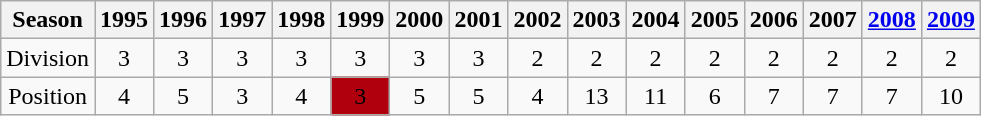<table class="wikitable" style="text-align: Center;">
<tr>
<th>Season</th>
<th>1995</th>
<th>1996</th>
<th>1997</th>
<th>1998</th>
<th>1999</th>
<th>2000</th>
<th>2001</th>
<th>2002</th>
<th>2003</th>
<th>2004</th>
<th>2005</th>
<th>2006</th>
<th>2007</th>
<th><a href='#'>2008</a></th>
<th><a href='#'>2009</a></th>
</tr>
<tr>
<td>Division</td>
<td>3</td>
<td>3</td>
<td>3</td>
<td>3</td>
<td>3</td>
<td>3</td>
<td>3</td>
<td>2</td>
<td>2</td>
<td>2</td>
<td>2</td>
<td>2</td>
<td>2</td>
<td>2</td>
<td>2</td>
</tr>
<tr>
<td>Position</td>
<td>4</td>
<td>5</td>
<td>3</td>
<td>4</td>
<td bgcolor=bronze>3</td>
<td>5</td>
<td>5</td>
<td>4</td>
<td>13</td>
<td>11</td>
<td>6</td>
<td>7</td>
<td>7</td>
<td>7</td>
<td>10</td>
</tr>
</table>
